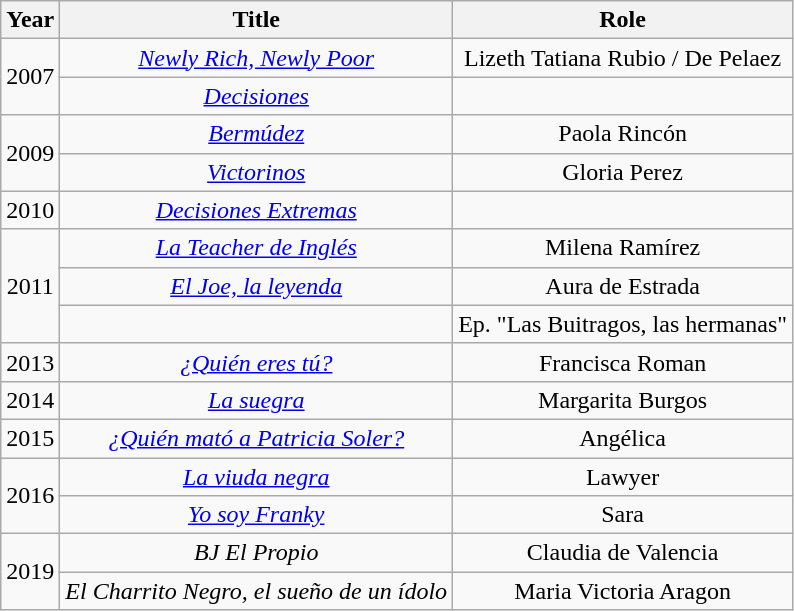<table class="wikitable plainrowheaders" style="text-align:center;" border="1">
<tr>
<th>Year</th>
<th>Title</th>
<th>Role</th>
</tr>
<tr>
<td rowspan=2>2007</td>
<td><em><a href='#'>Newly Rich, Newly Poor</a></em></td>
<td>Lizeth Tatiana Rubio / De Pelaez</td>
</tr>
<tr>
<td><em><a href='#'>Decisiones</a></em></td>
<td></td>
</tr>
<tr>
<td rowspan=2>2009</td>
<td><em><a href='#'>Bermúdez</a></em></td>
<td>Paola Rincón</td>
</tr>
<tr>
<td><em><a href='#'>Victorinos</a></em></td>
<td>Gloria Perez</td>
</tr>
<tr>
<td>2010</td>
<td><em><a href='#'>Decisiones Extremas</a></em></td>
<td></td>
</tr>
<tr>
<td rowspan=3>2011</td>
<td><em><a href='#'>La Teacher de Inglés</a></em></td>
<td>Milena Ramírez</td>
</tr>
<tr>
<td><em><a href='#'>El Joe, la leyenda</a></em></td>
<td>Aura de Estrada</td>
</tr>
<tr>
<td><em></em></td>
<td>Ep. "Las Buitragos, las hermanas"</td>
</tr>
<tr>
<td>2013</td>
<td><em><a href='#'>¿Quién eres tú?</a></em></td>
<td>Francisca Roman</td>
</tr>
<tr>
<td>2014</td>
<td><em><a href='#'>La suegra</a></em></td>
<td>Margarita Burgos</td>
</tr>
<tr>
<td>2015</td>
<td><em><a href='#'>¿Quién mató a Patricia Soler?</a></em></td>
<td>Angélica</td>
</tr>
<tr>
<td rowspan=2>2016</td>
<td><em><a href='#'>La viuda negra</a></em></td>
<td>Lawyer</td>
</tr>
<tr>
<td><em><a href='#'>Yo soy Franky</a></em></td>
<td>Sara</td>
</tr>
<tr>
<td rowspan=2>2019</td>
<td><em>BJ El Propio</em></td>
<td>Claudia de Valencia</td>
</tr>
<tr>
<td><em>El Charrito Negro, el sueño de un ídolo</em></td>
<td>Maria Victoria Aragon</td>
</tr>
</table>
